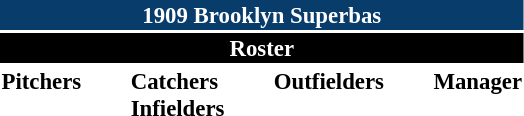<table class="toccolours" style="font-size: 95%;">
<tr>
<th colspan="10" style="background-color: #083c6b; color: white; text-align: center;">1909 Brooklyn Superbas</th>
</tr>
<tr>
<td colspan="10" style="background-color: black; color: white; text-align: center;"><strong>Roster</strong></td>
</tr>
<tr>
<td valign="top"><strong>Pitchers</strong><br>









</td>
<td width="25px"></td>
<td valign="top"><strong>Catchers</strong><br>


<strong>Infielders</strong>







</td>
<td width="25px"></td>
<td valign="top"><strong>Outfielders</strong><br>







</td>
<td width="25px"></td>
<td valign="top"><strong>Manager</strong><br></td>
</tr>
</table>
